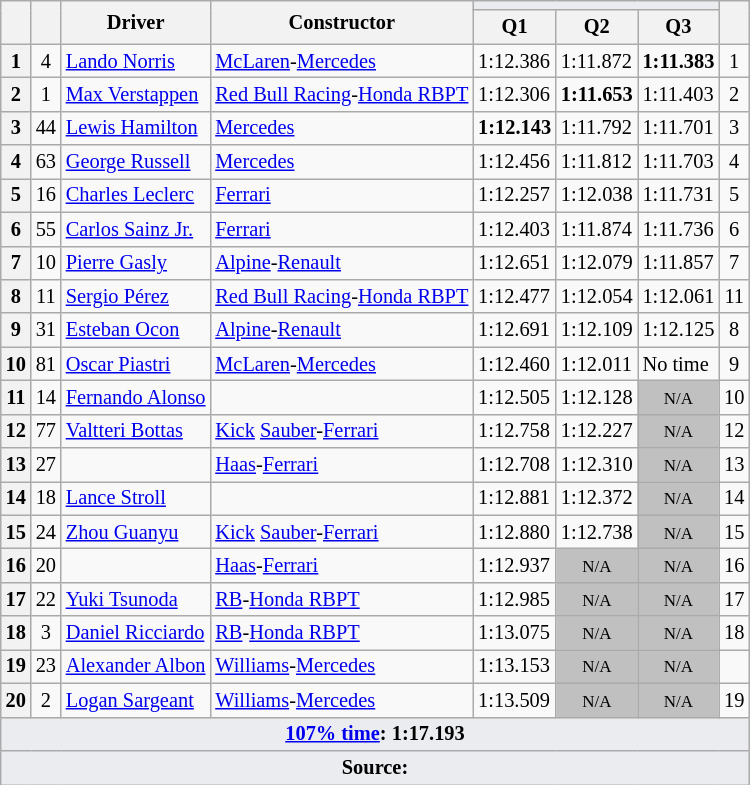<table class="wikitable sortable" style="font-size: 85%;">
<tr>
<th rowspan="2"></th>
<th rowspan="2"></th>
<th rowspan="2">Driver</th>
<th rowspan="2">Constructor</th>
<th colspan="3" style="background:#eaecf0; text-align:center;"></th>
<th rowspan="2"></th>
</tr>
<tr>
<th scope="col">Q1</th>
<th scope="col">Q2</th>
<th scope="col">Q3</th>
</tr>
<tr>
<th scope="row">1</th>
<td align="center">4</td>
<td data-sort-value="nor"> <a href='#'>Lando Norris</a></td>
<td><a href='#'>McLaren</a>-<a href='#'>Mercedes</a></td>
<td>1:12.386</td>
<td>1:11.872</td>
<td><strong>1:11.383</strong></td>
<td align="center">1</td>
</tr>
<tr>
<th scope="row">2</th>
<td align="center">1</td>
<td data-sort-value="ver"> <a href='#'>Max Verstappen</a></td>
<td><a href='#'>Red Bull Racing</a>-<a href='#'>Honda RBPT</a></td>
<td>1:12.306</td>
<td><strong>1:11.653</strong></td>
<td>1:11.403</td>
<td align="center">2</td>
</tr>
<tr>
<th scope="row">3</th>
<td align="center">44</td>
<td data-sort-value="ham"> <a href='#'>Lewis Hamilton</a></td>
<td><a href='#'>Mercedes</a></td>
<td><strong>1:12.143</strong></td>
<td>1:11.792</td>
<td>1:11.701</td>
<td align="center">3</td>
</tr>
<tr>
<th scope="row">4</th>
<td align="center">63</td>
<td data-sort-value="rus"> <a href='#'>George Russell</a></td>
<td><a href='#'>Mercedes</a></td>
<td>1:12.456</td>
<td>1:11.812</td>
<td>1:11.703</td>
<td align="center">4</td>
</tr>
<tr>
<th scope="row">5</th>
<td align="center">16</td>
<td data-sort-value="lec"> <a href='#'>Charles Leclerc</a></td>
<td><a href='#'>Ferrari</a></td>
<td>1:12.257</td>
<td>1:12.038</td>
<td>1:11.731</td>
<td align="center">5</td>
</tr>
<tr>
<th scope="row">6</th>
<td align="center">55</td>
<td data-sort-value="sai"> <a href='#'>Carlos Sainz Jr.</a></td>
<td><a href='#'>Ferrari</a></td>
<td>1:12.403</td>
<td>1:11.874</td>
<td>1:11.736</td>
<td align="center">6</td>
</tr>
<tr>
<th scope="row">7</th>
<td align="center">10</td>
<td data-sort-value="gas"> <a href='#'>Pierre Gasly</a></td>
<td><a href='#'>Alpine</a>-<a href='#'>Renault</a></td>
<td>1:12.651</td>
<td>1:12.079</td>
<td>1:11.857</td>
<td align="center">7</td>
</tr>
<tr>
<th scope="row">8</th>
<td align="center">11</td>
<td data-sort-value="per"> <a href='#'>Sergio Pérez</a></td>
<td><a href='#'>Red Bull Racing</a>-<a href='#'>Honda RBPT</a></td>
<td>1:12.477</td>
<td>1:12.054</td>
<td>1:12.061</td>
<td align="center" data-sort-value="11">11</td>
</tr>
<tr>
<th scope="row">9</th>
<td align="center">31</td>
<td data-sort-value="oco"> <a href='#'>Esteban Ocon</a></td>
<td><a href='#'>Alpine</a>-<a href='#'>Renault</a></td>
<td>1:12.691</td>
<td>1:12.109</td>
<td>1:12.125</td>
<td align="center">8</td>
</tr>
<tr>
<th scope="row">10</th>
<td align="center">81</td>
<td data-sort-value="pia"> <a href='#'>Oscar Piastri</a></td>
<td><a href='#'>McLaren</a>-<a href='#'>Mercedes</a></td>
<td>1:12.460</td>
<td>1:12.011</td>
<td data-sort-value="2:00">No time</td>
<td align="center">9</td>
</tr>
<tr>
<th scope="row">11</th>
<td align="center">14</td>
<td data-sort-value="alo"> <a href='#'>Fernando Alonso</a></td>
<td></td>
<td>1:12.505</td>
<td>1:12.128</td>
<td data-sort-value="11" align="center" style="background: silver"><small>N/A</small></td>
<td align="center">10</td>
</tr>
<tr>
<th scope="row">12</th>
<td align="center">77</td>
<td data-sort-value="bot"> <a href='#'>Valtteri Bottas</a></td>
<td><a href='#'>Kick</a> <a href='#'>Sauber</a>-<a href='#'>Ferrari</a></td>
<td>1:12.758</td>
<td>1:12.227</td>
<td data-sort-value="12" align="center" style="background: silver"><small>N/A</small></td>
<td align="center">12</td>
</tr>
<tr>
<th scope="row">13</th>
<td align="center">27</td>
<td data-sort-value="hul"></td>
<td><a href='#'>Haas</a>-<a href='#'>Ferrari</a></td>
<td>1:12.708</td>
<td>1:12.310</td>
<td data-sort-value="13" align="center" style="background: silver"><small>N/A</small></td>
<td align="center">13</td>
</tr>
<tr>
<th scope="row">14</th>
<td align="center">18</td>
<td data-sort-value="str"> <a href='#'>Lance Stroll</a></td>
<td></td>
<td>1:12.881</td>
<td>1:12.372</td>
<td data-sort-value="14" align="center" style="background: silver"><small>N/A</small></td>
<td align="center">14</td>
</tr>
<tr>
<th scope="row">15</th>
<td align="center">24</td>
<td data-sort-value="zho"> <a href='#'>Zhou Guanyu</a></td>
<td><a href='#'>Kick</a> <a href='#'>Sauber</a>-<a href='#'>Ferrari</a></td>
<td>1:12.880</td>
<td>1:12.738</td>
<td data-sort-value="15" align="center" style="background: silver"><small>N/A</small></td>
<td align="center">15</td>
</tr>
<tr>
<th scope="row">16</th>
<td align="center">20</td>
<td data-sort-value="mAG"></td>
<td><a href='#'>Haas</a>-<a href='#'>Ferrari</a></td>
<td>1:12.937</td>
<td data-sort-value="16" align="center" style="background: silver"><small>N/A</small></td>
<td data-sort-value="16" align="center" style="background: silver"><small>N/A</small></td>
<td align="center">16</td>
</tr>
<tr>
<th scope="row">17</th>
<td align="center">22</td>
<td data-sort-value="tsu"> <a href='#'>Yuki Tsunoda</a></td>
<td><a href='#'>RB</a>-<a href='#'>Honda RBPT</a></td>
<td>1:12.985</td>
<td data-sort-value="17" align="center" style="background: silver"><small>N/A</small></td>
<td data-sort-value="17" align="center" style="background: silver"><small>N/A</small></td>
<td align="center">17</td>
</tr>
<tr>
<th scope="row">18</th>
<td align="center">3</td>
<td data-sort-value="ric"> <a href='#'>Daniel Ricciardo</a></td>
<td><a href='#'>RB</a>-<a href='#'>Honda RBPT</a></td>
<td>1:13.075</td>
<td data-sort-value="18" align="center" style="background: silver"><small>N/A</small></td>
<td data-sort-value="18" align="center" style="background: silver"><small>N/A</small></td>
<td align="center">18</td>
</tr>
<tr>
<th scope="row">19</th>
<td align="center">23</td>
<td data-sort-value="alb"> <a href='#'>Alexander Albon</a></td>
<td><a href='#'>Williams</a>-<a href='#'>Mercedes</a></td>
<td>1:13.153</td>
<td data-sort-value="19" align="center" style="background: silver"><small>N/A</small></td>
<td data-sort-value="19" align="center" style="background: silver"><small>N/A</small></td>
<td align="center" data-sort-value="20"></td>
</tr>
<tr>
<th scope="row">20</th>
<td align="center">2</td>
<td data-sort-value="sar"> <a href='#'>Logan Sargeant</a></td>
<td><a href='#'>Williams</a>-<a href='#'>Mercedes</a></td>
<td>1:13.509</td>
<td data-sort-value="20" align="center" style="background: silver"><small>N/A</small></td>
<td data-sort-value="20" align="center" style="background: silver"><small>N/A</small></td>
<td align="center" data-sort-value="19">19</td>
</tr>
<tr class="sortbottom">
<td colspan="8" style="background-color:#eaecf0;text-align:center"><strong><a href='#'>107% time</a>: 1:17.193</strong></td>
</tr>
<tr class="sortbottom">
<td colspan="8" style="background-color:#eaecf0;text-align:center"><strong>Source:</strong></td>
</tr>
</table>
